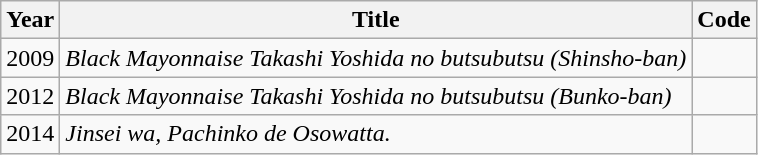<table class="wikitable">
<tr>
<th>Year</th>
<th>Title</th>
<th>Code</th>
</tr>
<tr>
<td>2009</td>
<td><em>Black Mayonnaise Takashi Yoshida no butsubutsu (Shinsho-ban)</em></td>
<td></td>
</tr>
<tr>
<td>2012</td>
<td><em>Black Mayonnaise Takashi Yoshida no butsubutsu (Bunko-ban)</em></td>
<td></td>
</tr>
<tr>
<td>2014</td>
<td><em>Jinsei wa, Pachinko de Osowatta.</em></td>
<td></td>
</tr>
</table>
